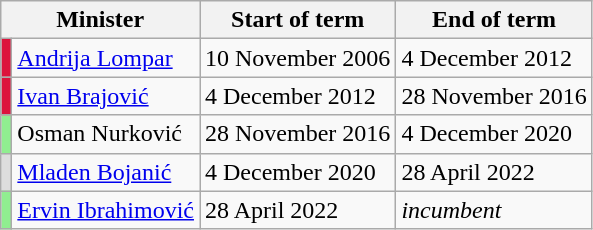<table class="wikitable">
<tr>
<th colspan=2>Minister</th>
<th>Start of term</th>
<th>End of term</th>
</tr>
<tr>
<th style="background:#DC143C;"></th>
<td><a href='#'>Andrija Lompar</a></td>
<td>10 November 2006</td>
<td>4 December 2012</td>
</tr>
<tr>
<th style="background:#DC143C;"></th>
<td><a href='#'>Ivan Brajović</a></td>
<td>4 December 2012</td>
<td>28 November 2016</td>
</tr>
<tr>
<th style="background:lightgreen;"></th>
<td>Osman Nurković</td>
<td>28 November 2016</td>
<td>4 December 2020</td>
</tr>
<tr>
<th style="background:#dddddd;"></th>
<td><a href='#'>Mladen Bojanić</a></td>
<td>4 December 2020</td>
<td>28 April 2022</td>
</tr>
<tr>
<th style="background:lightgreen;"></th>
<td><a href='#'>Ervin Ibrahimović</a></td>
<td>28 April 2022</td>
<td><em>incumbent</em></td>
</tr>
</table>
